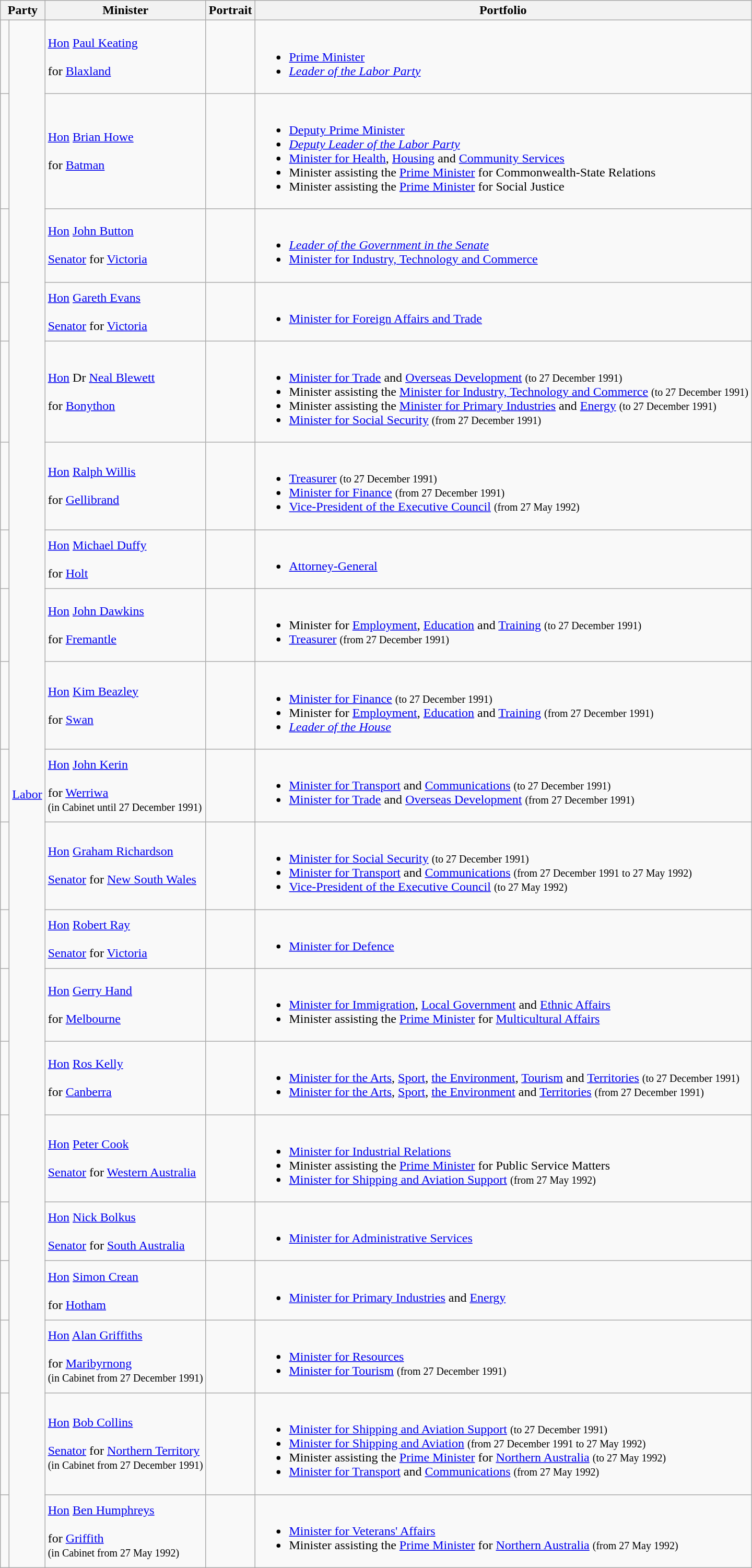<table class="wikitable sortable">
<tr>
<th colspan="2">Party</th>
<th>Minister</th>
<th>Portrait</th>
<th>Portfolio</th>
</tr>
<tr>
<td> </td>
<td rowspan=20><a href='#'>Labor</a></td>
<td><a href='#'>Hon</a> <a href='#'>Paul Keating</a> <br><br> for <a href='#'>Blaxland</a> <br></td>
<td></td>
<td><br><ul><li><a href='#'>Prime Minister</a></li><li><em><a href='#'>Leader of the Labor Party</a></em></li></ul></td>
</tr>
<tr>
<td> </td>
<td><a href='#'>Hon</a> <a href='#'>Brian Howe</a> <br><br> for <a href='#'>Batman</a> <br></td>
<td></td>
<td><br><ul><li><a href='#'>Deputy Prime Minister</a></li><li><em><a href='#'>Deputy Leader of the Labor Party</a></em></li><li><a href='#'>Minister for Health</a>, <a href='#'>Housing</a> and <a href='#'>Community Services</a></li><li>Minister assisting the <a href='#'>Prime Minister</a> for Commonwealth-State Relations</li><li>Minister assisting the <a href='#'>Prime Minister</a> for Social Justice</li></ul></td>
</tr>
<tr>
<td> </td>
<td><a href='#'>Hon</a> <a href='#'>John Button</a> <br><br><a href='#'>Senator</a> for <a href='#'>Victoria</a> <br></td>
<td></td>
<td><br><ul><li><em><a href='#'>Leader of the Government in the Senate</a></em></li><li><a href='#'>Minister for Industry, Technology and Commerce</a></li></ul></td>
</tr>
<tr>
<td> </td>
<td><a href='#'>Hon</a> <a href='#'>Gareth Evans</a>  <br><br><a href='#'>Senator</a> for <a href='#'>Victoria</a> <br></td>
<td></td>
<td><br><ul><li><a href='#'>Minister for Foreign Affairs and Trade</a></li></ul></td>
</tr>
<tr>
<td> </td>
<td><a href='#'>Hon</a> Dr <a href='#'>Neal Blewett</a> <br><br> for <a href='#'>Bonython</a> <br></td>
<td></td>
<td><br><ul><li><a href='#'>Minister for Trade</a> and <a href='#'>Overseas Development</a> <small>(to 27 December 1991)</small></li><li>Minister assisting the <a href='#'>Minister for Industry, Technology and Commerce</a> <small>(to 27 December 1991)</small></li><li>Minister assisting the <a href='#'>Minister for Primary Industries</a> and <a href='#'>Energy</a> <small>(to 27 December 1991)</small></li><li><a href='#'>Minister for Social Security</a> <small>(from 27 December 1991)</small></li></ul></td>
</tr>
<tr>
<td> </td>
<td><a href='#'>Hon</a> <a href='#'>Ralph Willis</a> <br><br> for <a href='#'>Gellibrand</a> <br></td>
<td></td>
<td><br><ul><li><a href='#'>Treasurer</a> <small>(to 27 December 1991)</small></li><li><a href='#'>Minister for Finance</a> <small>(from 27 December 1991)</small></li><li><a href='#'>Vice-President of the Executive Council</a> <small>(from 27 May 1992)</small></li></ul></td>
</tr>
<tr>
<td> </td>
<td><a href='#'>Hon</a> <a href='#'>Michael Duffy</a> <br><br> for <a href='#'>Holt</a> <br></td>
<td></td>
<td><br><ul><li><a href='#'>Attorney-General</a></li></ul></td>
</tr>
<tr>
<td> </td>
<td><a href='#'>Hon</a> <a href='#'>John Dawkins</a> <br><br> for <a href='#'>Fremantle</a> <br></td>
<td></td>
<td><br><ul><li>Minister for <a href='#'>Employment</a>, <a href='#'>Education</a> and <a href='#'>Training</a> <small>(to 27 December 1991)</small></li><li><a href='#'>Treasurer</a> <small>(from 27 December 1991)</small></li></ul></td>
</tr>
<tr>
<td> </td>
<td><a href='#'>Hon</a> <a href='#'>Kim Beazley</a> <br><br> for <a href='#'>Swan</a> <br></td>
<td></td>
<td><br><ul><li><a href='#'>Minister for Finance</a> <small>(to 27 December 1991)</small></li><li>Minister for <a href='#'>Employment</a>, <a href='#'>Education</a> and <a href='#'>Training</a> <small>(from 27 December 1991)</small></li><li><em><a href='#'>Leader of the House</a></em></li></ul></td>
</tr>
<tr>
<td> </td>
<td><a href='#'>Hon</a> <a href='#'>John Kerin</a> <br><br> for <a href='#'>Werriwa</a> <br>
<small>(in Cabinet until 27 December 1991)</small></td>
<td></td>
<td><br><ul><li><a href='#'>Minister for Transport</a> and <a href='#'>Communications</a> <small>(to 27 December 1991)</small></li><li><a href='#'>Minister for Trade</a> and <a href='#'>Overseas Development</a> <small>(from 27 December 1991)</small></li></ul></td>
</tr>
<tr>
<td> </td>
<td><a href='#'>Hon</a> <a href='#'>Graham Richardson</a> <br><br><a href='#'>Senator</a> for <a href='#'>New South Wales</a> <br></td>
<td></td>
<td><br><ul><li><a href='#'>Minister for Social Security</a> <small>(to 27 December 1991)</small></li><li><a href='#'>Minister for Transport</a> and <a href='#'>Communications</a> <small>(from 27 December 1991 to 27 May 1992)</small></li><li><a href='#'>Vice-President of the Executive Council</a> <small>(to 27 May 1992)</small></li></ul></td>
</tr>
<tr>
<td> </td>
<td><a href='#'>Hon</a> <a href='#'>Robert Ray</a> <br><br><a href='#'>Senator</a> for <a href='#'>Victoria</a> <br></td>
<td></td>
<td><br><ul><li><a href='#'>Minister for Defence</a></li></ul></td>
</tr>
<tr>
<td> </td>
<td><a href='#'>Hon</a> <a href='#'>Gerry Hand</a> <br><br> for <a href='#'>Melbourne</a> <br></td>
<td></td>
<td><br><ul><li><a href='#'>Minister for Immigration</a>, <a href='#'>Local Government</a> and <a href='#'>Ethnic Affairs</a></li><li>Minister assisting the <a href='#'>Prime Minister</a> for <a href='#'>Multicultural Affairs</a></li></ul></td>
</tr>
<tr>
<td> </td>
<td><a href='#'>Hon</a> <a href='#'>Ros Kelly</a> <br><br> for <a href='#'>Canberra</a> <br></td>
<td></td>
<td><br><ul><li><a href='#'>Minister for the Arts</a>, <a href='#'>Sport</a>, <a href='#'>the Environment</a>, <a href='#'>Tourism</a> and <a href='#'>Territories</a> <small>(to 27 December 1991)</small></li><li><a href='#'>Minister for the Arts</a>, <a href='#'>Sport</a>, <a href='#'>the Environment</a> and <a href='#'>Territories</a> <small>(from 27 December 1991)</small></li></ul></td>
</tr>
<tr>
<td> </td>
<td><a href='#'>Hon</a> <a href='#'>Peter Cook</a> <br><br><a href='#'>Senator</a> for <a href='#'>Western Australia</a> <br></td>
<td></td>
<td><br><ul><li><a href='#'>Minister for Industrial Relations</a></li><li>Minister assisting the <a href='#'>Prime Minister</a> for Public Service Matters</li><li><a href='#'>Minister for Shipping and Aviation Support</a> <small>(from 27 May 1992)</small></li></ul></td>
</tr>
<tr>
<td> </td>
<td><a href='#'>Hon</a> <a href='#'>Nick Bolkus</a> <br><br><a href='#'>Senator</a> for <a href='#'>South Australia</a> <br></td>
<td></td>
<td><br><ul><li><a href='#'>Minister for Administrative Services</a></li></ul></td>
</tr>
<tr>
<td> </td>
<td><a href='#'>Hon</a> <a href='#'>Simon Crean</a> <br><br> for <a href='#'>Hotham</a> <br></td>
<td></td>
<td><br><ul><li><a href='#'>Minister for Primary Industries</a> and <a href='#'>Energy</a></li></ul></td>
</tr>
<tr>
<td> </td>
<td><a href='#'>Hon</a> <a href='#'>Alan Griffiths</a> <br><br> for <a href='#'>Maribyrnong</a> <br>
<small>(in Cabinet from 27 December 1991)</small></td>
<td></td>
<td><br><ul><li><a href='#'>Minister for Resources</a></li><li><a href='#'>Minister for Tourism</a> <small>(from 27 December 1991)</small></li></ul></td>
</tr>
<tr>
<td> </td>
<td><a href='#'>Hon</a> <a href='#'>Bob Collins</a> <br><br><a href='#'>Senator</a> for <a href='#'>Northern Territory</a> <br>
<small>(in Cabinet from 27 December 1991)</small></td>
<td></td>
<td><br><ul><li><a href='#'>Minister for Shipping and Aviation Support</a> <small>(to 27 December 1991)</small></li><li><a href='#'>Minister for Shipping and Aviation</a> <small>(from 27 December 1991 to 27 May 1992)</small></li><li>Minister assisting the <a href='#'>Prime Minister</a> for <a href='#'>Northern Australia</a> <small>(to 27 May 1992)</small></li><li><a href='#'>Minister for Transport</a> and <a href='#'>Communications</a> <small>(from 27 May 1992)</small></li></ul></td>
</tr>
<tr>
<td> </td>
<td><a href='#'>Hon</a> <a href='#'>Ben Humphreys</a> <br><br> for <a href='#'>Griffith</a> <br>
<small>(in Cabinet from 27 May 1992)</small></td>
<td></td>
<td><br><ul><li><a href='#'>Minister for Veterans' Affairs</a></li><li>Minister assisting the <a href='#'>Prime Minister</a> for <a href='#'>Northern Australia</a> <small>(from 27 May 1992)</small></li></ul></td>
</tr>
</table>
